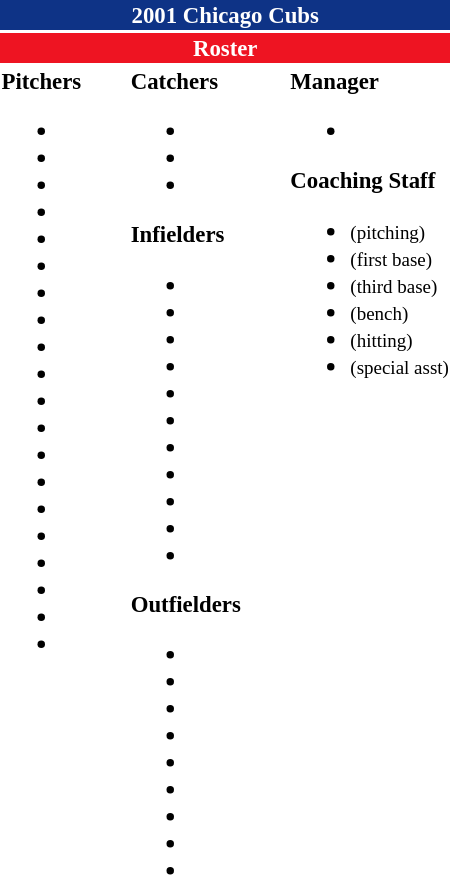<table class="toccolours" style="font-size: 95%;">
<tr>
<th colspan="10" style="background-color: #0e3386; color: #FFFFFF; text-align: center;">2001 Chicago Cubs</th>
</tr>
<tr>
<td colspan="10" style="background-color: #EE1422; color: #FFFFFF; text-align: center;"><strong>Roster</strong></td>
</tr>
<tr>
<td valign="top"><strong>Pitchers</strong><br><ul><li></li><li></li><li></li><li></li><li></li><li></li><li></li><li></li><li></li><li></li><li></li><li></li><li></li><li></li><li></li><li></li><li></li><li></li><li></li><li></li></ul></td>
<td width="25px"></td>
<td valign="top"><strong>Catchers</strong><br><ul><li></li><li></li><li></li></ul><strong>Infielders</strong><ul><li></li><li></li><li></li><li></li><li></li><li></li><li></li><li></li><li></li><li></li><li></li></ul><strong>Outfielders</strong><ul><li></li><li></li><li></li><li></li><li></li><li></li><li></li><li></li><li></li></ul></td>
<td width="25px"></td>
<td valign="top"><strong>Manager</strong><br><ul><li></li></ul><strong>Coaching Staff</strong><ul><li> <small>(pitching)</small></li><li> <small>(first base)</small></li><li> <small>(third base)</small></li><li> <small>(bench)</small></li><li> <small>(hitting)</small></li><li> <small>(special asst)</small></li></ul></td>
</tr>
</table>
